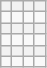<table class="wikitable skin-invert-image">
<tr>
<th></th>
<th></th>
<th></th>
<th></th>
</tr>
<tr>
<td></td>
<td></td>
<td></td>
<td></td>
</tr>
<tr>
<th></th>
<th></th>
<th></th>
<th></th>
</tr>
<tr>
<td></td>
<td></td>
<td></td>
<td></td>
</tr>
<tr>
<th></th>
<th></th>
<th></th>
<th></th>
</tr>
<tr>
<td></td>
<td></td>
<td></td>
<td></td>
</tr>
</table>
